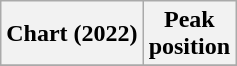<table class="wikitable sortable plainrowheaders" style="text-align:center">
<tr>
<th scope="col">Chart (2022)</th>
<th scope="col">Peak<br>position</th>
</tr>
<tr>
</tr>
</table>
